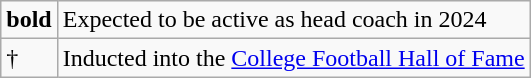<table class="wikitable">
<tr>
<td><strong>bold</strong></td>
<td>Expected to be active as head coach in 2024</td>
</tr>
<tr>
<td>†</td>
<td>Inducted into the <a href='#'>College Football Hall of Fame</a></td>
</tr>
</table>
